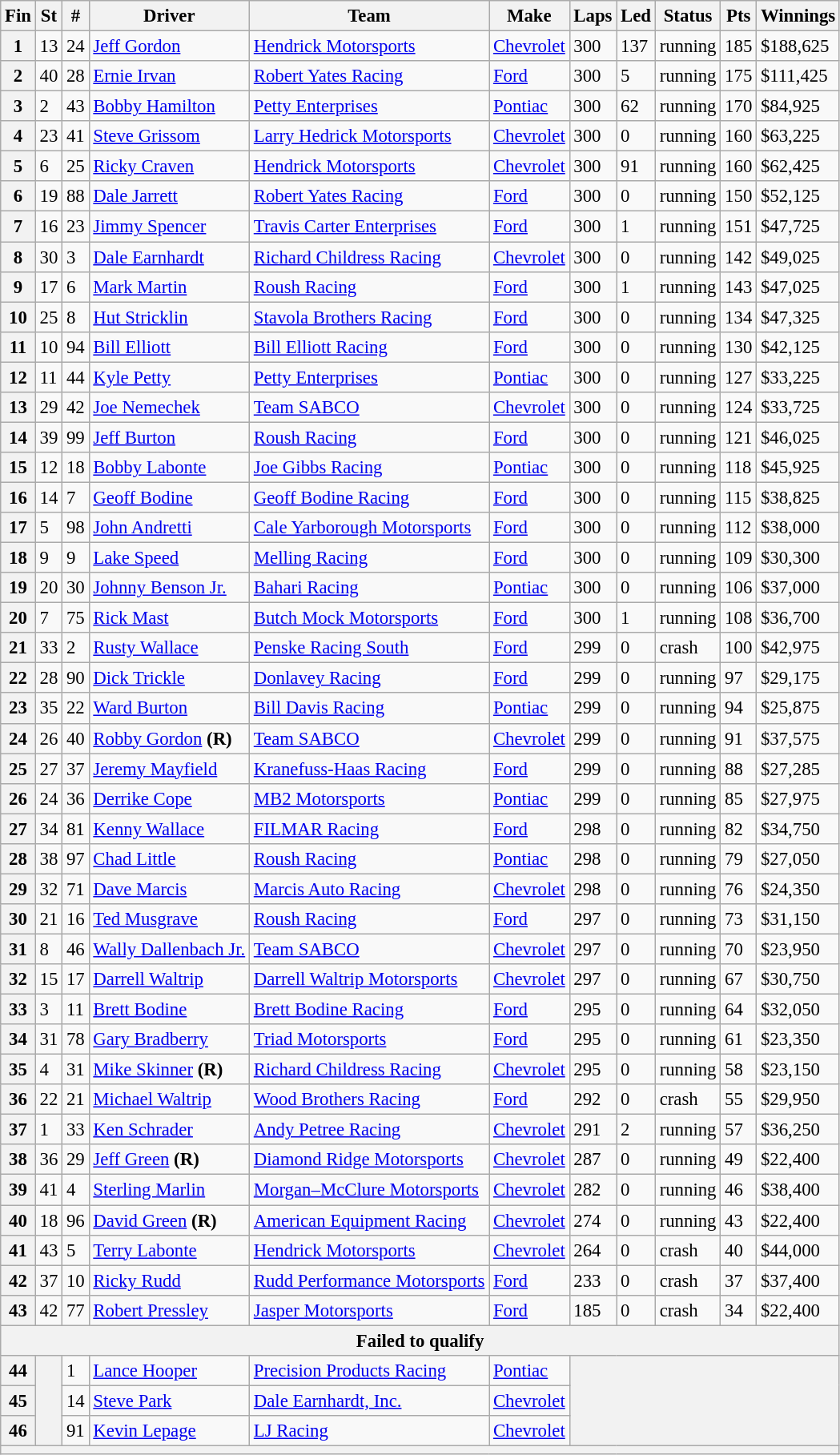<table class="wikitable" style="font-size:95%">
<tr>
<th>Fin</th>
<th>St</th>
<th>#</th>
<th>Driver</th>
<th>Team</th>
<th>Make</th>
<th>Laps</th>
<th>Led</th>
<th>Status</th>
<th>Pts</th>
<th>Winnings</th>
</tr>
<tr>
<th>1</th>
<td>13</td>
<td>24</td>
<td><a href='#'>Jeff Gordon</a></td>
<td><a href='#'>Hendrick Motorsports</a></td>
<td><a href='#'>Chevrolet</a></td>
<td>300</td>
<td>137</td>
<td>running</td>
<td>185</td>
<td>$188,625</td>
</tr>
<tr>
<th>2</th>
<td>40</td>
<td>28</td>
<td><a href='#'>Ernie Irvan</a></td>
<td><a href='#'>Robert Yates Racing</a></td>
<td><a href='#'>Ford</a></td>
<td>300</td>
<td>5</td>
<td>running</td>
<td>175</td>
<td>$111,425</td>
</tr>
<tr>
<th>3</th>
<td>2</td>
<td>43</td>
<td><a href='#'>Bobby Hamilton</a></td>
<td><a href='#'>Petty Enterprises</a></td>
<td><a href='#'>Pontiac</a></td>
<td>300</td>
<td>62</td>
<td>running</td>
<td>170</td>
<td>$84,925</td>
</tr>
<tr>
<th>4</th>
<td>23</td>
<td>41</td>
<td><a href='#'>Steve Grissom</a></td>
<td><a href='#'>Larry Hedrick Motorsports</a></td>
<td><a href='#'>Chevrolet</a></td>
<td>300</td>
<td>0</td>
<td>running</td>
<td>160</td>
<td>$63,225</td>
</tr>
<tr>
<th>5</th>
<td>6</td>
<td>25</td>
<td><a href='#'>Ricky Craven</a></td>
<td><a href='#'>Hendrick Motorsports</a></td>
<td><a href='#'>Chevrolet</a></td>
<td>300</td>
<td>91</td>
<td>running</td>
<td>160</td>
<td>$62,425</td>
</tr>
<tr>
<th>6</th>
<td>19</td>
<td>88</td>
<td><a href='#'>Dale Jarrett</a></td>
<td><a href='#'>Robert Yates Racing</a></td>
<td><a href='#'>Ford</a></td>
<td>300</td>
<td>0</td>
<td>running</td>
<td>150</td>
<td>$52,125</td>
</tr>
<tr>
<th>7</th>
<td>16</td>
<td>23</td>
<td><a href='#'>Jimmy Spencer</a></td>
<td><a href='#'>Travis Carter Enterprises</a></td>
<td><a href='#'>Ford</a></td>
<td>300</td>
<td>1</td>
<td>running</td>
<td>151</td>
<td>$47,725</td>
</tr>
<tr>
<th>8</th>
<td>30</td>
<td>3</td>
<td><a href='#'>Dale Earnhardt</a></td>
<td><a href='#'>Richard Childress Racing</a></td>
<td><a href='#'>Chevrolet</a></td>
<td>300</td>
<td>0</td>
<td>running</td>
<td>142</td>
<td>$49,025</td>
</tr>
<tr>
<th>9</th>
<td>17</td>
<td>6</td>
<td><a href='#'>Mark Martin</a></td>
<td><a href='#'>Roush Racing</a></td>
<td><a href='#'>Ford</a></td>
<td>300</td>
<td>1</td>
<td>running</td>
<td>143</td>
<td>$47,025</td>
</tr>
<tr>
<th>10</th>
<td>25</td>
<td>8</td>
<td><a href='#'>Hut Stricklin</a></td>
<td><a href='#'>Stavola Brothers Racing</a></td>
<td><a href='#'>Ford</a></td>
<td>300</td>
<td>0</td>
<td>running</td>
<td>134</td>
<td>$47,325</td>
</tr>
<tr>
<th>11</th>
<td>10</td>
<td>94</td>
<td><a href='#'>Bill Elliott</a></td>
<td><a href='#'>Bill Elliott Racing</a></td>
<td><a href='#'>Ford</a></td>
<td>300</td>
<td>0</td>
<td>running</td>
<td>130</td>
<td>$42,125</td>
</tr>
<tr>
<th>12</th>
<td>11</td>
<td>44</td>
<td><a href='#'>Kyle Petty</a></td>
<td><a href='#'>Petty Enterprises</a></td>
<td><a href='#'>Pontiac</a></td>
<td>300</td>
<td>0</td>
<td>running</td>
<td>127</td>
<td>$33,225</td>
</tr>
<tr>
<th>13</th>
<td>29</td>
<td>42</td>
<td><a href='#'>Joe Nemechek</a></td>
<td><a href='#'>Team SABCO</a></td>
<td><a href='#'>Chevrolet</a></td>
<td>300</td>
<td>0</td>
<td>running</td>
<td>124</td>
<td>$33,725</td>
</tr>
<tr>
<th>14</th>
<td>39</td>
<td>99</td>
<td><a href='#'>Jeff Burton</a></td>
<td><a href='#'>Roush Racing</a></td>
<td><a href='#'>Ford</a></td>
<td>300</td>
<td>0</td>
<td>running</td>
<td>121</td>
<td>$46,025</td>
</tr>
<tr>
<th>15</th>
<td>12</td>
<td>18</td>
<td><a href='#'>Bobby Labonte</a></td>
<td><a href='#'>Joe Gibbs Racing</a></td>
<td><a href='#'>Pontiac</a></td>
<td>300</td>
<td>0</td>
<td>running</td>
<td>118</td>
<td>$45,925</td>
</tr>
<tr>
<th>16</th>
<td>14</td>
<td>7</td>
<td><a href='#'>Geoff Bodine</a></td>
<td><a href='#'>Geoff Bodine Racing</a></td>
<td><a href='#'>Ford</a></td>
<td>300</td>
<td>0</td>
<td>running</td>
<td>115</td>
<td>$38,825</td>
</tr>
<tr>
<th>17</th>
<td>5</td>
<td>98</td>
<td><a href='#'>John Andretti</a></td>
<td><a href='#'>Cale Yarborough Motorsports</a></td>
<td><a href='#'>Ford</a></td>
<td>300</td>
<td>0</td>
<td>running</td>
<td>112</td>
<td>$38,000</td>
</tr>
<tr>
<th>18</th>
<td>9</td>
<td>9</td>
<td><a href='#'>Lake Speed</a></td>
<td><a href='#'>Melling Racing</a></td>
<td><a href='#'>Ford</a></td>
<td>300</td>
<td>0</td>
<td>running</td>
<td>109</td>
<td>$30,300</td>
</tr>
<tr>
<th>19</th>
<td>20</td>
<td>30</td>
<td><a href='#'>Johnny Benson Jr.</a></td>
<td><a href='#'>Bahari Racing</a></td>
<td><a href='#'>Pontiac</a></td>
<td>300</td>
<td>0</td>
<td>running</td>
<td>106</td>
<td>$37,000</td>
</tr>
<tr>
<th>20</th>
<td>7</td>
<td>75</td>
<td><a href='#'>Rick Mast</a></td>
<td><a href='#'>Butch Mock Motorsports</a></td>
<td><a href='#'>Ford</a></td>
<td>300</td>
<td>1</td>
<td>running</td>
<td>108</td>
<td>$36,700</td>
</tr>
<tr>
<th>21</th>
<td>33</td>
<td>2</td>
<td><a href='#'>Rusty Wallace</a></td>
<td><a href='#'>Penske Racing South</a></td>
<td><a href='#'>Ford</a></td>
<td>299</td>
<td>0</td>
<td>crash</td>
<td>100</td>
<td>$42,975</td>
</tr>
<tr>
<th>22</th>
<td>28</td>
<td>90</td>
<td><a href='#'>Dick Trickle</a></td>
<td><a href='#'>Donlavey Racing</a></td>
<td><a href='#'>Ford</a></td>
<td>299</td>
<td>0</td>
<td>running</td>
<td>97</td>
<td>$29,175</td>
</tr>
<tr>
<th>23</th>
<td>35</td>
<td>22</td>
<td><a href='#'>Ward Burton</a></td>
<td><a href='#'>Bill Davis Racing</a></td>
<td><a href='#'>Pontiac</a></td>
<td>299</td>
<td>0</td>
<td>running</td>
<td>94</td>
<td>$25,875</td>
</tr>
<tr>
<th>24</th>
<td>26</td>
<td>40</td>
<td><a href='#'>Robby Gordon</a> <strong>(R)</strong></td>
<td><a href='#'>Team SABCO</a></td>
<td><a href='#'>Chevrolet</a></td>
<td>299</td>
<td>0</td>
<td>running</td>
<td>91</td>
<td>$37,575</td>
</tr>
<tr>
<th>25</th>
<td>27</td>
<td>37</td>
<td><a href='#'>Jeremy Mayfield</a></td>
<td><a href='#'>Kranefuss-Haas Racing</a></td>
<td><a href='#'>Ford</a></td>
<td>299</td>
<td>0</td>
<td>running</td>
<td>88</td>
<td>$27,285</td>
</tr>
<tr>
<th>26</th>
<td>24</td>
<td>36</td>
<td><a href='#'>Derrike Cope</a></td>
<td><a href='#'>MB2 Motorsports</a></td>
<td><a href='#'>Pontiac</a></td>
<td>299</td>
<td>0</td>
<td>running</td>
<td>85</td>
<td>$27,975</td>
</tr>
<tr>
<th>27</th>
<td>34</td>
<td>81</td>
<td><a href='#'>Kenny Wallace</a></td>
<td><a href='#'>FILMAR Racing</a></td>
<td><a href='#'>Ford</a></td>
<td>298</td>
<td>0</td>
<td>running</td>
<td>82</td>
<td>$34,750</td>
</tr>
<tr>
<th>28</th>
<td>38</td>
<td>97</td>
<td><a href='#'>Chad Little</a></td>
<td><a href='#'>Roush Racing</a></td>
<td><a href='#'>Pontiac</a></td>
<td>298</td>
<td>0</td>
<td>running</td>
<td>79</td>
<td>$27,050</td>
</tr>
<tr>
<th>29</th>
<td>32</td>
<td>71</td>
<td><a href='#'>Dave Marcis</a></td>
<td><a href='#'>Marcis Auto Racing</a></td>
<td><a href='#'>Chevrolet</a></td>
<td>298</td>
<td>0</td>
<td>running</td>
<td>76</td>
<td>$24,350</td>
</tr>
<tr>
<th>30</th>
<td>21</td>
<td>16</td>
<td><a href='#'>Ted Musgrave</a></td>
<td><a href='#'>Roush Racing</a></td>
<td><a href='#'>Ford</a></td>
<td>297</td>
<td>0</td>
<td>running</td>
<td>73</td>
<td>$31,150</td>
</tr>
<tr>
<th>31</th>
<td>8</td>
<td>46</td>
<td><a href='#'>Wally Dallenbach Jr.</a></td>
<td><a href='#'>Team SABCO</a></td>
<td><a href='#'>Chevrolet</a></td>
<td>297</td>
<td>0</td>
<td>running</td>
<td>70</td>
<td>$23,950</td>
</tr>
<tr>
<th>32</th>
<td>15</td>
<td>17</td>
<td><a href='#'>Darrell Waltrip</a></td>
<td><a href='#'>Darrell Waltrip Motorsports</a></td>
<td><a href='#'>Chevrolet</a></td>
<td>297</td>
<td>0</td>
<td>running</td>
<td>67</td>
<td>$30,750</td>
</tr>
<tr>
<th>33</th>
<td>3</td>
<td>11</td>
<td><a href='#'>Brett Bodine</a></td>
<td><a href='#'>Brett Bodine Racing</a></td>
<td><a href='#'>Ford</a></td>
<td>295</td>
<td>0</td>
<td>running</td>
<td>64</td>
<td>$32,050</td>
</tr>
<tr>
<th>34</th>
<td>31</td>
<td>78</td>
<td><a href='#'>Gary Bradberry</a></td>
<td><a href='#'>Triad Motorsports</a></td>
<td><a href='#'>Ford</a></td>
<td>295</td>
<td>0</td>
<td>running</td>
<td>61</td>
<td>$23,350</td>
</tr>
<tr>
<th>35</th>
<td>4</td>
<td>31</td>
<td><a href='#'>Mike Skinner</a> <strong>(R)</strong></td>
<td><a href='#'>Richard Childress Racing</a></td>
<td><a href='#'>Chevrolet</a></td>
<td>295</td>
<td>0</td>
<td>running</td>
<td>58</td>
<td>$23,150</td>
</tr>
<tr>
<th>36</th>
<td>22</td>
<td>21</td>
<td><a href='#'>Michael Waltrip</a></td>
<td><a href='#'>Wood Brothers Racing</a></td>
<td><a href='#'>Ford</a></td>
<td>292</td>
<td>0</td>
<td>crash</td>
<td>55</td>
<td>$29,950</td>
</tr>
<tr>
<th>37</th>
<td>1</td>
<td>33</td>
<td><a href='#'>Ken Schrader</a></td>
<td><a href='#'>Andy Petree Racing</a></td>
<td><a href='#'>Chevrolet</a></td>
<td>291</td>
<td>2</td>
<td>running</td>
<td>57</td>
<td>$36,250</td>
</tr>
<tr>
<th>38</th>
<td>36</td>
<td>29</td>
<td><a href='#'>Jeff Green</a> <strong>(R)</strong></td>
<td><a href='#'>Diamond Ridge Motorsports</a></td>
<td><a href='#'>Chevrolet</a></td>
<td>287</td>
<td>0</td>
<td>running</td>
<td>49</td>
<td>$22,400</td>
</tr>
<tr>
<th>39</th>
<td>41</td>
<td>4</td>
<td><a href='#'>Sterling Marlin</a></td>
<td><a href='#'>Morgan–McClure Motorsports</a></td>
<td><a href='#'>Chevrolet</a></td>
<td>282</td>
<td>0</td>
<td>running</td>
<td>46</td>
<td>$38,400</td>
</tr>
<tr>
<th>40</th>
<td>18</td>
<td>96</td>
<td><a href='#'>David Green</a> <strong>(R)</strong></td>
<td><a href='#'>American Equipment Racing</a></td>
<td><a href='#'>Chevrolet</a></td>
<td>274</td>
<td>0</td>
<td>running</td>
<td>43</td>
<td>$22,400</td>
</tr>
<tr>
<th>41</th>
<td>43</td>
<td>5</td>
<td><a href='#'>Terry Labonte</a></td>
<td><a href='#'>Hendrick Motorsports</a></td>
<td><a href='#'>Chevrolet</a></td>
<td>264</td>
<td>0</td>
<td>crash</td>
<td>40</td>
<td>$44,000</td>
</tr>
<tr>
<th>42</th>
<td>37</td>
<td>10</td>
<td><a href='#'>Ricky Rudd</a></td>
<td><a href='#'>Rudd Performance Motorsports</a></td>
<td><a href='#'>Ford</a></td>
<td>233</td>
<td>0</td>
<td>crash</td>
<td>37</td>
<td>$37,400</td>
</tr>
<tr>
<th>43</th>
<td>42</td>
<td>77</td>
<td><a href='#'>Robert Pressley</a></td>
<td><a href='#'>Jasper Motorsports</a></td>
<td><a href='#'>Ford</a></td>
<td>185</td>
<td>0</td>
<td>crash</td>
<td>34</td>
<td>$22,400</td>
</tr>
<tr>
<th colspan="11">Failed to qualify</th>
</tr>
<tr>
<th>44</th>
<th rowspan="3"></th>
<td>1</td>
<td><a href='#'>Lance Hooper</a></td>
<td><a href='#'>Precision Products Racing</a></td>
<td><a href='#'>Pontiac</a></td>
<th colspan="5" rowspan="3"></th>
</tr>
<tr>
<th>45</th>
<td>14</td>
<td><a href='#'>Steve Park</a></td>
<td><a href='#'>Dale Earnhardt, Inc.</a></td>
<td><a href='#'>Chevrolet</a></td>
</tr>
<tr>
<th>46</th>
<td>91</td>
<td><a href='#'>Kevin Lepage</a></td>
<td><a href='#'>LJ Racing</a></td>
<td><a href='#'>Chevrolet</a></td>
</tr>
<tr>
<th colspan="11"></th>
</tr>
</table>
